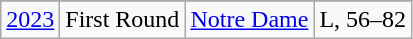<table class="wikitable" style="text-align:center">
<tr>
</tr>
<tr style="text-align:center;">
<td><a href='#'>2023</a></td>
<td>First Round</td>
<td><a href='#'>Notre Dame</a></td>
<td>L, 56–82</td>
</tr>
</table>
